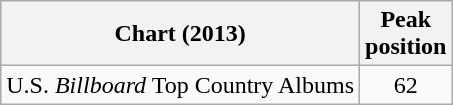<table class="wikitable">
<tr>
<th>Chart (2013)</th>
<th>Peak<br>position</th>
</tr>
<tr>
<td>U.S. <em>Billboard</em> Top Country Albums</td>
<td align="center">62</td>
</tr>
</table>
